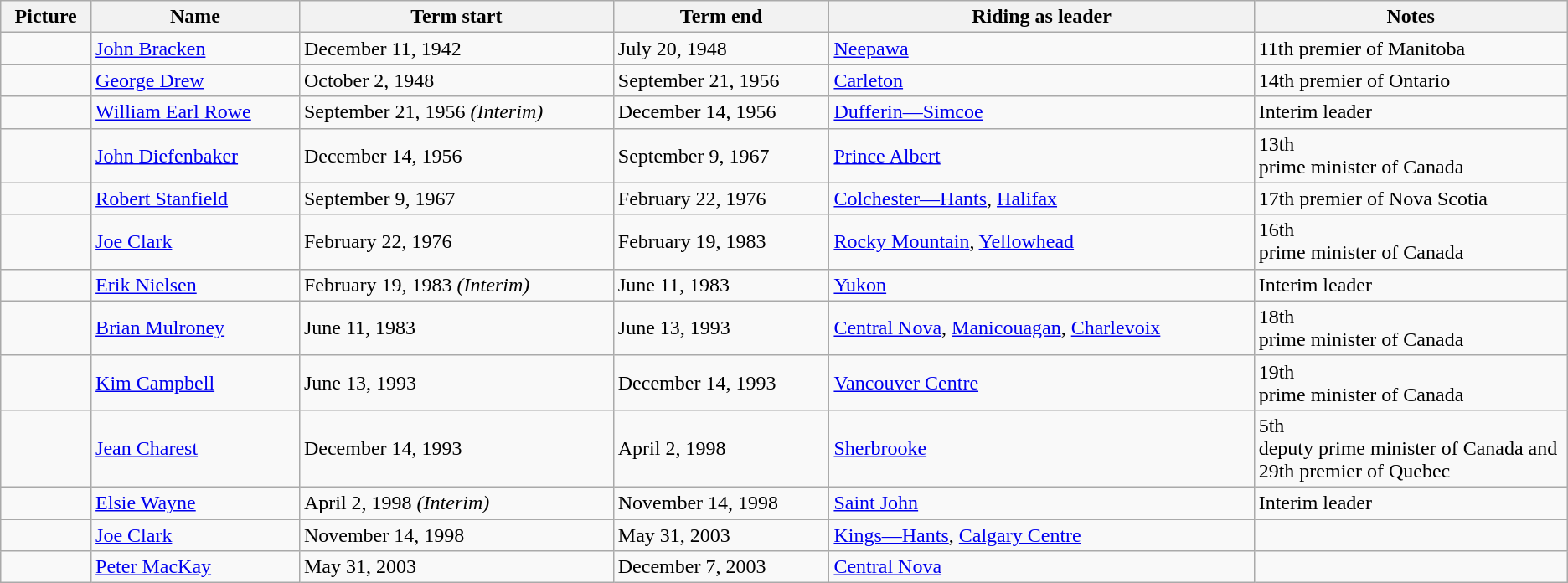<table class="wikitable">
<tr>
<th scope="col">Picture</th>
<th scope="col">Name</th>
<th scope="col">Term start</th>
<th scope="col">Term end</th>
<th scope="col">Riding as leader</th>
<th scope="col" width=20%>Notes</th>
</tr>
<tr>
<td></td>
<td><a href='#'>John Bracken</a></td>
<td>December 11, 1942</td>
<td>July 20, 1948</td>
<td><a href='#'>Neepawa</a></td>
<td>11th premier of Manitoba</td>
</tr>
<tr>
<td></td>
<td><a href='#'>George Drew</a></td>
<td>October 2, 1948</td>
<td>September 21, 1956</td>
<td><a href='#'>Carleton</a></td>
<td>14th premier of Ontario</td>
</tr>
<tr>
<td></td>
<td><a href='#'>William Earl Rowe</a></td>
<td>September 21, 1956 <em>(Interim)</em></td>
<td>December 14, 1956</td>
<td><a href='#'>Dufferin—Simcoe</a></td>
<td>Interim leader</td>
</tr>
<tr>
<td></td>
<td><a href='#'>John Diefenbaker</a></td>
<td>December 14, 1956</td>
<td>September 9, 1967</td>
<td><a href='#'>Prince Albert</a></td>
<td>13th <br> prime minister of Canada</td>
</tr>
<tr>
<td></td>
<td><a href='#'>Robert Stanfield</a></td>
<td>September 9, 1967</td>
<td>February 22, 1976</td>
<td><a href='#'>Colchester—Hants</a>, <a href='#'>Halifax</a></td>
<td>17th premier of Nova Scotia</td>
</tr>
<tr>
<td></td>
<td><a href='#'>Joe Clark</a></td>
<td>February 22, 1976</td>
<td>February 19, 1983</td>
<td><a href='#'>Rocky Mountain</a>, <a href='#'>Yellowhead</a></td>
<td>16th <br> prime minister of Canada</td>
</tr>
<tr>
<td></td>
<td><a href='#'>Erik Nielsen</a></td>
<td>February 19, 1983 <em>(Interim)</em></td>
<td>June 11, 1983</td>
<td><a href='#'>Yukon</a></td>
<td>Interim leader</td>
</tr>
<tr>
<td></td>
<td><a href='#'>Brian Mulroney</a></td>
<td>June 11, 1983</td>
<td>June 13, 1993</td>
<td><a href='#'>Central Nova</a>, <a href='#'>Manicouagan</a>, <a href='#'>Charlevoix</a></td>
<td>18th <br> prime minister of Canada</td>
</tr>
<tr>
<td></td>
<td><a href='#'>Kim Campbell</a></td>
<td>June 13, 1993</td>
<td>December 14, 1993</td>
<td><a href='#'>Vancouver Centre</a></td>
<td>19th <br> prime minister of Canada</td>
</tr>
<tr>
<td></td>
<td><a href='#'>Jean Charest</a></td>
<td>December 14, 1993</td>
<td>April 2, 1998</td>
<td><a href='#'>Sherbrooke</a></td>
<td>5th <br> deputy prime minister of Canada and 29th premier of Quebec</td>
</tr>
<tr>
<td></td>
<td><a href='#'>Elsie Wayne</a></td>
<td>April 2, 1998 <em>(Interim)</em></td>
<td>November 14, 1998</td>
<td><a href='#'>Saint John</a></td>
<td>Interim leader</td>
</tr>
<tr>
<td></td>
<td><a href='#'>Joe Clark</a></td>
<td>November 14, 1998</td>
<td>May 31, 2003</td>
<td><a href='#'>Kings—Hants</a>, <a href='#'>Calgary Centre</a></td>
<td></td>
</tr>
<tr>
<td></td>
<td><a href='#'>Peter MacKay</a></td>
<td>May 31, 2003</td>
<td>December 7, 2003</td>
<td><a href='#'>Central Nova</a></td>
<td></td>
</tr>
</table>
